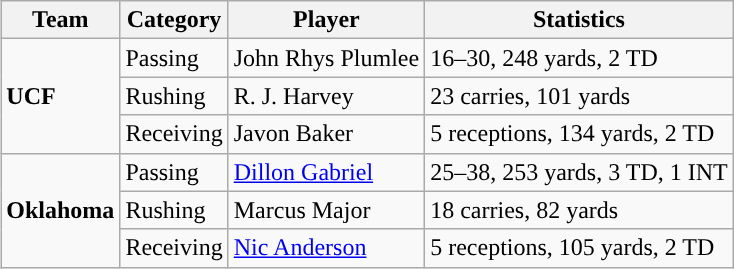<table class="wikitable" style="float: right;">
<tr>
<th>Team</th>
<th>Category</th>
<th>Player</th>
<th>Statistics</th>
</tr>
<tr>
<td rowspan=3><strong>UCF</strong></td>
<td>Passing</td>
<td>John Rhys Plumlee</td>
<td>16–30, 248 yards, 2 TD</td>
</tr>
<tr>
<td>Rushing</td>
<td>R. J. Harvey</td>
<td>23 carries, 101 yards</td>
</tr>
<tr>
<td>Receiving</td>
<td>Javon Baker</td>
<td>5 receptions, 134 yards, 2 TD</td>
</tr>
<tr>
<td rowspan=3><strong>Oklahoma</strong></td>
<td>Passing</td>
<td><a href='#'>Dillon Gabriel</a></td>
<td>25–38, 253 yards, 3 TD, 1 INT</td>
</tr>
<tr>
<td>Rushing</td>
<td>Marcus Major</td>
<td>18 carries, 82 yards</td>
</tr>
<tr>
<td>Receiving</td>
<td><a href='#'>Nic Anderson</a></td>
<td>5 receptions, 105 yards, 2 TD</td>
</tr>
</table>
